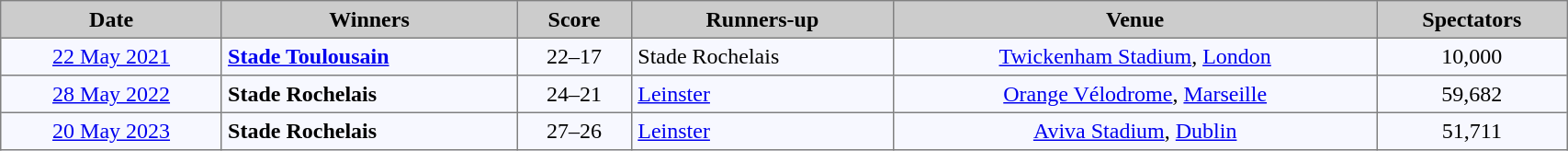<table bgcolor="#f7f8ff" cellpadding="4" width="90%" cellspacing="0" border="1" style="font-size: 100%; border: grey solid 1px; border-collapse: collapse;">
<tr bgcolor="#CCCCCC">
<td align=center><strong>Date</strong></td>
<td align=center><strong>Winners</strong></td>
<td align=center><strong>Score</strong></td>
<td align=center><strong>Runners-up</strong></td>
<td align=center><strong>Venue</strong></td>
<td align=center><strong>Spectators</strong></td>
</tr>
<tr>
<td align=center><a href='#'>22 May 2021</a></td>
<td> <strong><a href='#'>Stade Toulousain</a></strong></td>
<td align=center>22–17</td>
<td> Stade Rochelais</td>
<td align=center><a href='#'>Twickenham Stadium</a>, <a href='#'>London</a></td>
<td align=center>10,000</td>
</tr>
<tr>
<td align=center><a href='#'>28 May 2022</a></td>
<td> <strong>Stade Rochelais</strong></td>
<td align=center>24–21</td>
<td> <a href='#'>Leinster</a></td>
<td align=center><a href='#'>Orange Vélodrome</a>, <a href='#'>Marseille</a></td>
<td align=center>59,682</td>
</tr>
<tr>
<td align=center><a href='#'>20 May 2023</a></td>
<td> <strong>Stade Rochelais</strong></td>
<td align=center>27–26</td>
<td> <a href='#'>Leinster</a></td>
<td align=center><a href='#'>Aviva Stadium</a>, <a href='#'>Dublin</a></td>
<td align=center>51,711</td>
</tr>
</table>
